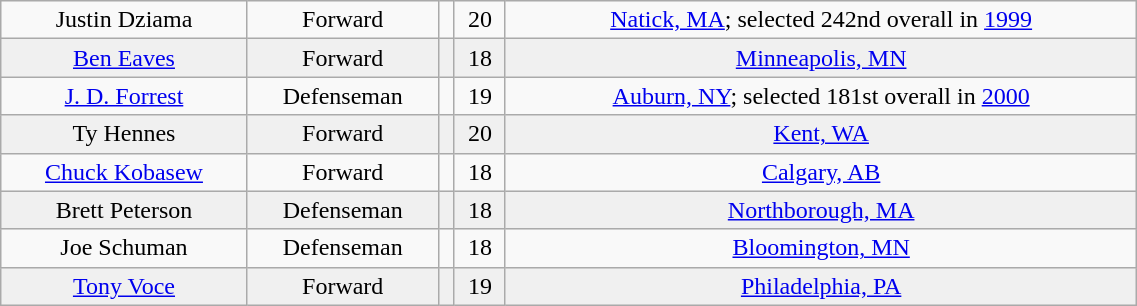<table class="wikitable" width="60%">
<tr align="center" bgcolor="">
<td>Justin Dziama</td>
<td>Forward</td>
<td></td>
<td>20</td>
<td><a href='#'>Natick, MA</a>; selected 242nd overall in <a href='#'>1999</a></td>
</tr>
<tr align="center" bgcolor="f0f0f0">
<td><a href='#'>Ben Eaves</a></td>
<td>Forward</td>
<td></td>
<td>18</td>
<td><a href='#'>Minneapolis, MN</a></td>
</tr>
<tr align="center" bgcolor="">
<td><a href='#'>J. D. Forrest</a></td>
<td>Defenseman</td>
<td></td>
<td>19</td>
<td><a href='#'>Auburn, NY</a>; selected 181st overall in <a href='#'>2000</a></td>
</tr>
<tr align="center" bgcolor="f0f0f0">
<td>Ty Hennes</td>
<td>Forward</td>
<td></td>
<td>20</td>
<td><a href='#'>Kent, WA</a></td>
</tr>
<tr align="center" bgcolor="">
<td><a href='#'>Chuck Kobasew</a></td>
<td>Forward</td>
<td></td>
<td>18</td>
<td><a href='#'>Calgary, AB</a></td>
</tr>
<tr align="center" bgcolor="f0f0f0">
<td>Brett Peterson</td>
<td>Defenseman</td>
<td></td>
<td>18</td>
<td><a href='#'>Northborough, MA</a></td>
</tr>
<tr align="center" bgcolor="">
<td>Joe Schuman</td>
<td>Defenseman</td>
<td></td>
<td>18</td>
<td><a href='#'>Bloomington, MN</a></td>
</tr>
<tr align="center" bgcolor="f0f0f0">
<td><a href='#'>Tony Voce</a></td>
<td>Forward</td>
<td></td>
<td>19</td>
<td><a href='#'>Philadelphia, PA</a></td>
</tr>
</table>
